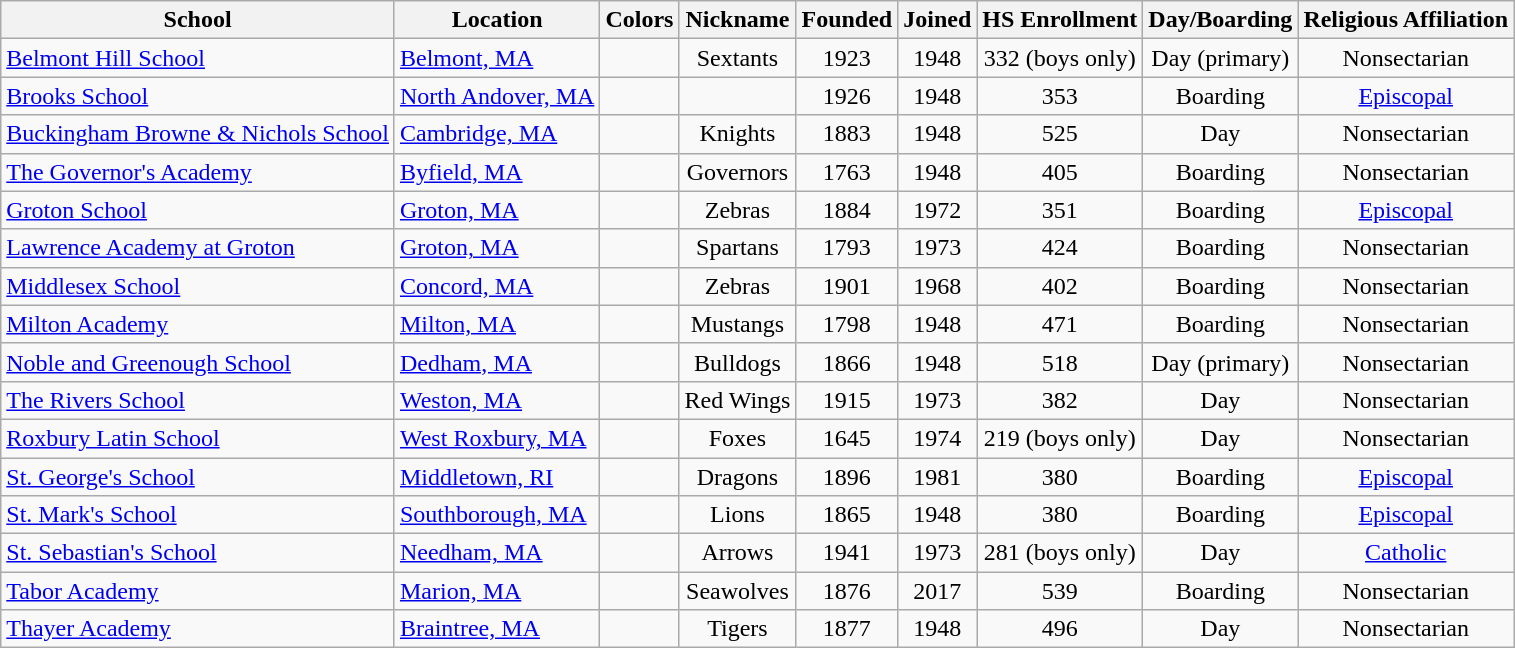<table class="wikitable sortable">
<tr>
<th>School</th>
<th>Location</th>
<th>Colors</th>
<th>Nickname</th>
<th>Founded</th>
<th>Joined</th>
<th>HS Enrollment</th>
<th>Day/Boarding</th>
<th>Religious Affiliation</th>
</tr>
<tr>
<td><a href='#'>Belmont Hill School</a></td>
<td><a href='#'>Belmont, MA</a></td>
<td align="center"></td>
<td align="center">Sextants</td>
<td align="center">1923</td>
<td align="center">1948</td>
<td align="center">332 (boys only)</td>
<td align="center">Day (primary)</td>
<td align="center">Nonsectarian</td>
</tr>
<tr>
<td><a href='#'>Brooks School</a></td>
<td><a href='#'>North Andover, MA</a></td>
<td align="center"></td>
<td></td>
<td align="center">1926</td>
<td align="center">1948</td>
<td align="center">353</td>
<td align="center">Boarding</td>
<td align="center"><a href='#'>Episcopal</a></td>
</tr>
<tr>
<td><a href='#'>Buckingham Browne & Nichols School</a></td>
<td><a href='#'>Cambridge, MA</a></td>
<td align="center"></td>
<td align="center">Knights</td>
<td align="center">1883</td>
<td align="center">1948</td>
<td align="center">525</td>
<td align="center">Day</td>
<td align="center">Nonsectarian</td>
</tr>
<tr>
<td><a href='#'>The Governor's Academy</a></td>
<td><a href='#'>Byfield, MA</a></td>
<td align="center"></td>
<td align="center">Governors</td>
<td align="center">1763</td>
<td align="center">1948</td>
<td align="center">405</td>
<td align="center">Boarding</td>
<td align="center">Nonsectarian</td>
</tr>
<tr>
<td><a href='#'>Groton School</a></td>
<td><a href='#'>Groton, MA</a></td>
<td align="center"></td>
<td align="center">Zebras</td>
<td align="center">1884</td>
<td align="center">1972</td>
<td align="center">351</td>
<td align="center">Boarding</td>
<td align="center"><a href='#'>Episcopal</a></td>
</tr>
<tr>
<td><a href='#'>Lawrence Academy at Groton</a></td>
<td><a href='#'>Groton, MA</a></td>
<td align="center"></td>
<td align="center">Spartans</td>
<td align="center">1793</td>
<td align="center">1973</td>
<td align="center">424</td>
<td align="center">Boarding</td>
<td align="center">Nonsectarian</td>
</tr>
<tr>
<td><a href='#'>Middlesex School</a></td>
<td><a href='#'>Concord, MA</a></td>
<td align="center"></td>
<td align="center">Zebras</td>
<td align="center">1901</td>
<td align="center">1968</td>
<td align="center">402</td>
<td align="center">Boarding</td>
<td align="center">Nonsectarian</td>
</tr>
<tr>
<td><a href='#'>Milton Academy</a></td>
<td><a href='#'>Milton, MA</a></td>
<td align="center"></td>
<td align="center">Mustangs</td>
<td align="center">1798</td>
<td align="center">1948</td>
<td align="center">471</td>
<td align="center">Boarding</td>
<td align="center">Nonsectarian</td>
</tr>
<tr>
<td><a href='#'>Noble and Greenough School</a></td>
<td><a href='#'>Dedham, MA</a></td>
<td align="center"></td>
<td align="center">Bulldogs</td>
<td align="center">1866</td>
<td align="center">1948</td>
<td align="center">518</td>
<td align="center">Day (primary)</td>
<td align="center">Nonsectarian</td>
</tr>
<tr>
<td><a href='#'>The Rivers School</a></td>
<td><a href='#'>Weston, MA</a></td>
<td align="center"></td>
<td align="center">Red Wings</td>
<td align="center">1915</td>
<td align="center">1973</td>
<td align="center">382</td>
<td align="center">Day</td>
<td align="center">Nonsectarian</td>
</tr>
<tr>
<td><a href='#'>Roxbury Latin School</a></td>
<td><a href='#'>West Roxbury, MA</a></td>
<td align="center"></td>
<td align="center">Foxes</td>
<td align="center">1645</td>
<td align="center">1974</td>
<td align="center">219 (boys only)</td>
<td align="center">Day</td>
<td align="center">Nonsectarian</td>
</tr>
<tr>
<td><a href='#'>St. George's School</a></td>
<td><a href='#'>Middletown, RI</a></td>
<td></td>
<td align="center">Dragons</td>
<td align="center">1896</td>
<td align="center">1981</td>
<td align="center">380</td>
<td align="center">Boarding</td>
<td align="center"><a href='#'>Episcopal</a></td>
</tr>
<tr>
<td><a href='#'>St. Mark's School</a></td>
<td><a href='#'>Southborough, MA</a></td>
<td align="center"></td>
<td align="center">Lions</td>
<td align="center">1865</td>
<td align="center">1948</td>
<td align="center">380</td>
<td align="center">Boarding</td>
<td align="center"><a href='#'>Episcopal</a></td>
</tr>
<tr>
<td><a href='#'>St. Sebastian's School</a></td>
<td><a href='#'>Needham, MA</a></td>
<td align="center"></td>
<td align="center">Arrows</td>
<td align="center">1941</td>
<td align="center">1973</td>
<td align="center">281 (boys only)</td>
<td align="center">Day</td>
<td align="center"><a href='#'>Catholic</a></td>
</tr>
<tr>
<td><a href='#'>Tabor Academy</a></td>
<td><a href='#'>Marion, MA</a></td>
<td align="center"></td>
<td align="center">Seawolves</td>
<td align="center">1876</td>
<td align="center">2017</td>
<td align="center">539</td>
<td align="center">Boarding</td>
<td align="center">Nonsectarian</td>
</tr>
<tr>
<td><a href='#'>Thayer Academy</a></td>
<td><a href='#'>Braintree, MA</a></td>
<td align="center"></td>
<td align="center">Tigers</td>
<td align="center">1877</td>
<td align="center">1948</td>
<td align="center">496</td>
<td align="center">Day</td>
<td align="center">Nonsectarian</td>
</tr>
</table>
